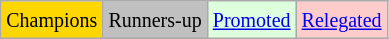<table class="wikitable">
<tr>
<td bgcolor=gold><small>Champions</small></td>
<td bgcolor=silver><small>Runners-up</small></td>
<td bgcolor="#DDFFDD"><small><a href='#'>Promoted</a></small></td>
<td bgcolor="#FFCCCC"><small><a href='#'>Relegated</a></small></td>
</tr>
</table>
